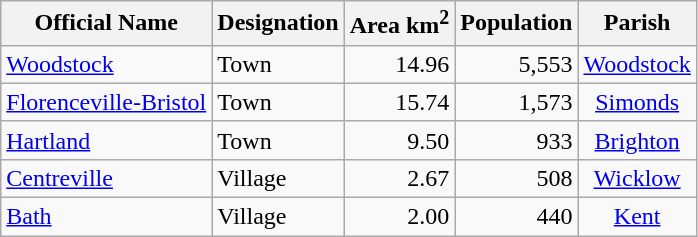<table class="wikitable">
<tr>
<th>Official Name</th>
<th>Designation</th>
<th>Area km<sup>2</sup></th>
<th>Population</th>
<th>Parish</th>
</tr>
<tr>
<td><a href='#'>Woodstock</a></td>
<td>Town</td>
<td align="right">14.96</td>
<td align="right">5,553</td>
<td align="center"><a href='#'>Woodstock</a></td>
</tr>
<tr>
<td><a href='#'>Florenceville-Bristol</a></td>
<td>Town</td>
<td align="right">15.74</td>
<td align="right">1,573</td>
<td align="center"><a href='#'>Simonds</a></td>
</tr>
<tr>
<td><a href='#'>Hartland</a></td>
<td>Town</td>
<td align="right">9.50</td>
<td align="right">933</td>
<td align="center"><a href='#'>Brighton</a></td>
</tr>
<tr>
<td><a href='#'>Centreville</a></td>
<td>Village</td>
<td align="right">2.67</td>
<td align="right">508</td>
<td align="center"><a href='#'>Wicklow</a></td>
</tr>
<tr>
<td><a href='#'>Bath</a></td>
<td>Village</td>
<td align="right">2.00</td>
<td align="right">440</td>
<td align="center"><a href='#'>Kent</a></td>
</tr>
</table>
